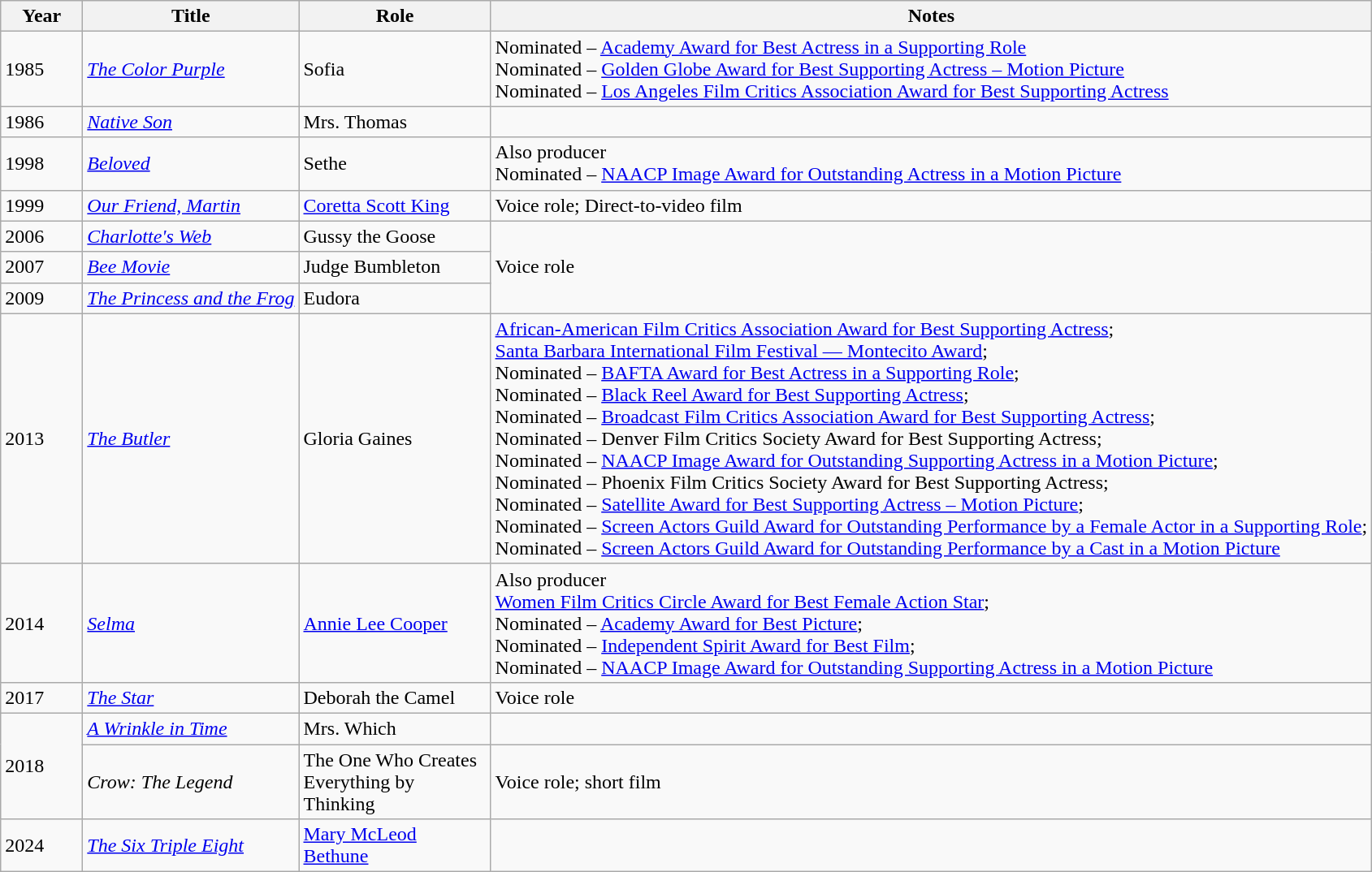<table class="wikitable sortable">
<tr>
<th style="width:60px;">Year</th>
<th>Title</th>
<th style="width:150px;">Role</th>
<th class="unsortable">Notes</th>
</tr>
<tr>
<td>1985</td>
<td><em><a href='#'>The Color Purple</a></em></td>
<td>Sofia</td>
<td>Nominated – <a href='#'>Academy Award for Best Actress in a Supporting Role</a><br>Nominated – <a href='#'>Golden Globe Award for Best Supporting Actress – Motion Picture</a><br>Nominated – <a href='#'>Los Angeles Film Critics Association Award for Best Supporting Actress</a></td>
</tr>
<tr>
<td>1986</td>
<td><em><a href='#'>Native Son</a></em></td>
<td>Mrs. Thomas</td>
<td></td>
</tr>
<tr>
<td>1998</td>
<td><em><a href='#'>Beloved</a></em></td>
<td>Sethe</td>
<td>Also producer<br>Nominated – <a href='#'>NAACP Image Award for Outstanding Actress in a Motion Picture</a></td>
</tr>
<tr>
<td>1999</td>
<td><em><a href='#'>Our Friend, Martin</a></em></td>
<td><a href='#'>Coretta Scott King</a></td>
<td>Voice role; Direct-to-video film</td>
</tr>
<tr>
<td>2006</td>
<td><em><a href='#'>Charlotte's Web</a></em></td>
<td>Gussy the Goose</td>
<td rowspan=3>Voice role</td>
</tr>
<tr>
<td>2007</td>
<td><em><a href='#'>Bee Movie</a></em></td>
<td>Judge Bumbleton</td>
</tr>
<tr>
<td>2009</td>
<td><em><a href='#'>The Princess and the Frog</a></em></td>
<td>Eudora</td>
</tr>
<tr>
<td>2013</td>
<td><em><a href='#'>The Butler</a></em></td>
<td>Gloria Gaines</td>
<td><a href='#'>African-American Film Critics Association Award for Best Supporting Actress</a>;<br><a href='#'>Santa Barbara International Film Festival — Montecito Award</a>;<br>Nominated – <a href='#'>BAFTA Award for Best Actress in a Supporting Role</a>;<br>Nominated – <a href='#'>Black Reel Award for Best Supporting Actress</a>;<br>Nominated – <a href='#'>Broadcast Film Critics Association Award for Best Supporting Actress</a>;<br>Nominated – Denver Film Critics Society Award for Best Supporting Actress;<br>Nominated – <a href='#'>NAACP Image Award for Outstanding Supporting Actress in a Motion Picture</a>;<br>Nominated – Phoenix Film Critics Society Award for Best Supporting Actress;<br>Nominated – <a href='#'>Satellite Award for Best Supporting Actress – Motion Picture</a>;<br>Nominated – <a href='#'>Screen Actors Guild Award for Outstanding Performance by a Female Actor in a Supporting Role</a>;<br>Nominated – <a href='#'>Screen Actors Guild Award for Outstanding Performance by a Cast in a Motion Picture</a></td>
</tr>
<tr>
<td>2014</td>
<td><em><a href='#'>Selma</a></em></td>
<td><a href='#'>Annie Lee Cooper</a></td>
<td>Also producer<br><a href='#'>Women Film Critics Circle Award for Best Female Action Star</a>;<br>Nominated – <a href='#'>Academy Award for Best Picture</a>;<br>Nominated – <a href='#'>Independent Spirit Award for Best Film</a>;<br>Nominated – <a href='#'>NAACP Image Award for Outstanding Supporting Actress in a Motion Picture</a></td>
</tr>
<tr>
<td>2017</td>
<td><em><a href='#'>The Star</a></em></td>
<td>Deborah the Camel</td>
<td>Voice role</td>
</tr>
<tr>
<td rowspan=2>2018</td>
<td><em><a href='#'>A Wrinkle in Time</a></em></td>
<td>Mrs. Which</td>
<td></td>
</tr>
<tr>
<td><em>Crow: The Legend</em></td>
<td>The One Who Creates Everything by Thinking</td>
<td>Voice role; short film</td>
</tr>
<tr>
<td>2024</td>
<td><em><a href='#'>The Six Triple Eight</a></em></td>
<td><a href='#'>Mary McLeod Bethune</a></td>
<td></td>
</tr>
</table>
